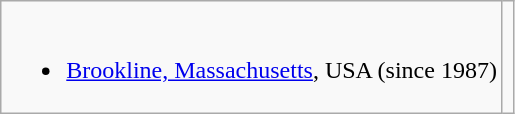<table class="wikitable">
<tr valign="top">
<td><br><ul><li> <a href='#'>Brookline, Massachusetts</a>, USA (since 1987) </li></ul></td>
<td></td>
</tr>
</table>
